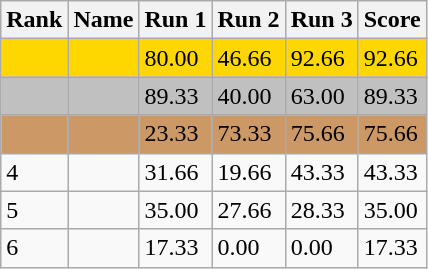<table class="wikitable">
<tr>
<th>Rank</th>
<th>Name</th>
<th>Run 1</th>
<th>Run 2</th>
<th>Run 3</th>
<th>Score</th>
</tr>
<tr style="background:gold;">
<td></td>
<td></td>
<td>80.00</td>
<td>46.66</td>
<td>92.66</td>
<td>92.66</td>
</tr>
<tr style="background:silver;">
<td></td>
<td></td>
<td>89.33</td>
<td>40.00</td>
<td>63.00</td>
<td>89.33</td>
</tr>
<tr style="background:#CC9966;">
<td></td>
<td></td>
<td>23.33</td>
<td>73.33</td>
<td>75.66</td>
<td>75.66</td>
</tr>
<tr>
<td>4</td>
<td></td>
<td>31.66</td>
<td>19.66</td>
<td>43.33</td>
<td>43.33</td>
</tr>
<tr>
<td>5</td>
<td></td>
<td>35.00</td>
<td>27.66</td>
<td>28.33</td>
<td>35.00</td>
</tr>
<tr>
<td>6</td>
<td></td>
<td>17.33</td>
<td>0.00</td>
<td>0.00</td>
<td>17.33</td>
</tr>
</table>
